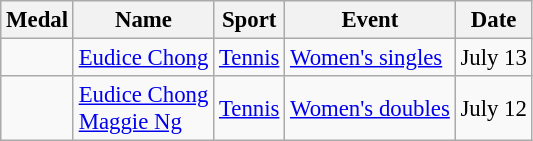<table class="wikitable sortable" style="font-size: 95%;">
<tr>
<th>Medal</th>
<th>Name</th>
<th>Sport</th>
<th>Event</th>
<th>Date</th>
</tr>
<tr>
<td></td>
<td><a href='#'>Eudice Chong</a></td>
<td><a href='#'>Tennis</a></td>
<td><a href='#'>Women's singles</a></td>
<td>July 13</td>
</tr>
<tr>
<td></td>
<td><a href='#'>Eudice Chong</a> <br> <a href='#'>Maggie Ng</a></td>
<td><a href='#'>Tennis</a></td>
<td><a href='#'>Women's doubles</a></td>
<td>July 12</td>
</tr>
</table>
